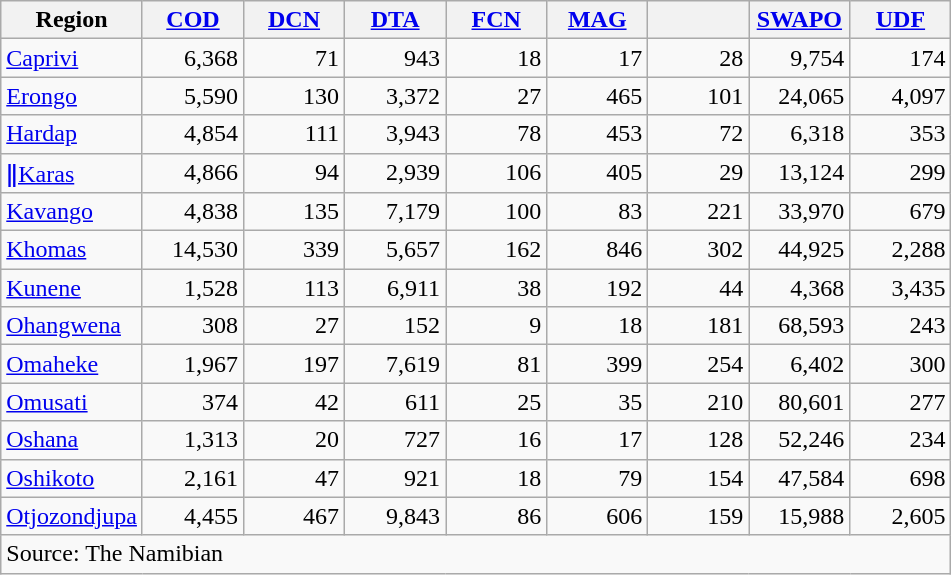<table class=wikitable style=text-align:right>
<tr>
<th>Region</th>
<th width=60><a href='#'>COD</a></th>
<th width=60><a href='#'>DCN</a></th>
<th width=60><a href='#'>DTA</a></th>
<th width=60><a href='#'>FCN</a></th>
<th width=60><a href='#'>MAG</a></th>
<th width=60></th>
<th width=60><a href='#'>SWAPO</a></th>
<th width=60><a href='#'>UDF</a></th>
</tr>
<tr>
<td align=left><a href='#'>Caprivi</a></td>
<td>6,368</td>
<td>71</td>
<td>943</td>
<td>18</td>
<td>17</td>
<td>28</td>
<td>9,754</td>
<td>174</td>
</tr>
<tr>
<td align=left><a href='#'>Erongo</a></td>
<td>5,590</td>
<td>130</td>
<td>3,372</td>
<td>27</td>
<td>465</td>
<td>101</td>
<td>24,065</td>
<td>4,097</td>
</tr>
<tr>
<td align=left><a href='#'>Hardap</a></td>
<td>4,854</td>
<td>111</td>
<td>3,943</td>
<td>78</td>
<td>453</td>
<td>72</td>
<td>6,318</td>
<td>353</td>
</tr>
<tr>
<td align=left><a href='#'>ǁKaras</a></td>
<td>4,866</td>
<td>94</td>
<td>2,939</td>
<td>106</td>
<td>405</td>
<td>29</td>
<td>13,124</td>
<td>299</td>
</tr>
<tr>
<td align=left><a href='#'>Kavango</a></td>
<td>4,838</td>
<td>135</td>
<td>7,179</td>
<td>100</td>
<td>83</td>
<td>221</td>
<td>33,970</td>
<td>679</td>
</tr>
<tr>
<td align=left><a href='#'>Khomas</a></td>
<td>14,530</td>
<td>339</td>
<td>5,657</td>
<td>162</td>
<td>846</td>
<td>302</td>
<td>44,925</td>
<td>2,288</td>
</tr>
<tr>
<td align=left><a href='#'>Kunene</a></td>
<td>1,528</td>
<td>113</td>
<td>6,911</td>
<td>38</td>
<td>192</td>
<td>44</td>
<td>4,368</td>
<td>3,435</td>
</tr>
<tr>
<td align=left><a href='#'>Ohangwena</a></td>
<td>308</td>
<td>27</td>
<td>152</td>
<td>9</td>
<td>18</td>
<td>181</td>
<td>68,593</td>
<td>243</td>
</tr>
<tr>
<td align=left><a href='#'>Omaheke</a></td>
<td>1,967</td>
<td>197</td>
<td>7,619</td>
<td>81</td>
<td>399</td>
<td>254</td>
<td>6,402</td>
<td>300</td>
</tr>
<tr>
<td align=left><a href='#'>Omusati</a></td>
<td>374</td>
<td>42</td>
<td>611</td>
<td>25</td>
<td>35</td>
<td>210</td>
<td>80,601</td>
<td>277</td>
</tr>
<tr>
<td align=left><a href='#'>Oshana</a></td>
<td>1,313</td>
<td>20</td>
<td>727</td>
<td>16</td>
<td>17</td>
<td>128</td>
<td>52,246</td>
<td>234</td>
</tr>
<tr>
<td align=left><a href='#'>Oshikoto</a></td>
<td>2,161</td>
<td>47</td>
<td>921</td>
<td>18</td>
<td>79</td>
<td>154</td>
<td>47,584</td>
<td>698</td>
</tr>
<tr>
<td align=left><a href='#'>Otjozondjupa</a></td>
<td>4,455</td>
<td>467</td>
<td>9,843</td>
<td>86</td>
<td>606</td>
<td>159</td>
<td>15,988</td>
<td>2,605</td>
</tr>
<tr>
<td align=left colspan=10>Source: The Namibian</td>
</tr>
</table>
